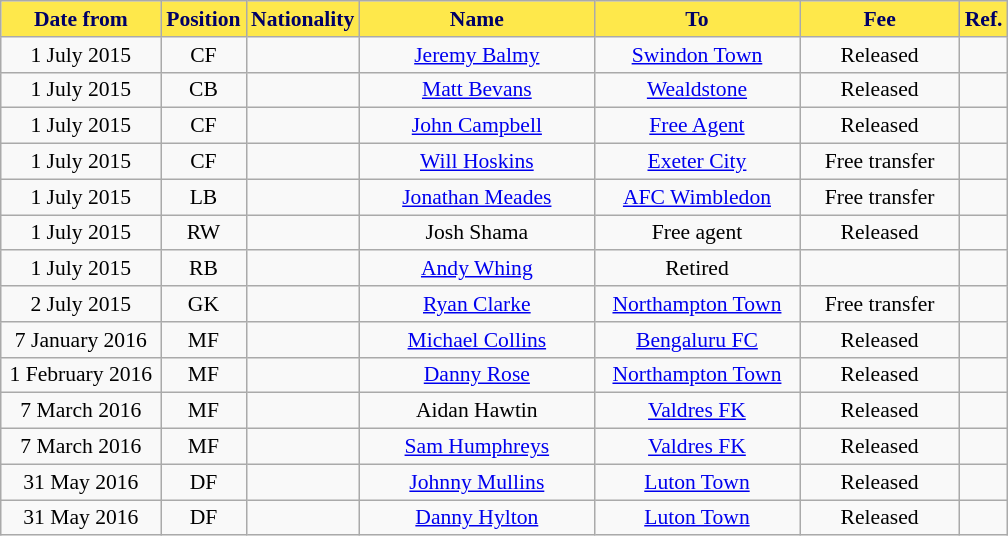<table class="wikitable"  style="text-align:center; font-size:90%; ">
<tr>
<th style="background:#FEE84B; color:#000066; width:100px;">Date from</th>
<th style="background:#FEE84B; color:#000066; width:50px;">Position</th>
<th style="background:#FEE84B; color:#000066; width:50px;">Nationality</th>
<th style="background:#FEE84B; color:#000066; width:150px;">Name</th>
<th style="background:#FEE84B; color:#000066; width:130px;">To</th>
<th style="background:#FEE84B; color:#000066; width:100px;">Fee</th>
<th style="background:#FEE84B; color:#000066; width:25px;">Ref.</th>
</tr>
<tr>
<td>1 July 2015</td>
<td>CF</td>
<td></td>
<td><a href='#'>Jeremy Balmy</a></td>
<td><a href='#'>Swindon Town</a></td>
<td>Released</td>
<td></td>
</tr>
<tr>
<td>1 July 2015</td>
<td>CB</td>
<td></td>
<td><a href='#'>Matt Bevans</a></td>
<td><a href='#'>Wealdstone</a></td>
<td>Released</td>
<td></td>
</tr>
<tr>
<td>1 July 2015</td>
<td>CF</td>
<td></td>
<td><a href='#'>John Campbell</a></td>
<td><a href='#'>Free Agent</a></td>
<td>Released</td>
<td></td>
</tr>
<tr>
<td>1 July 2015</td>
<td>CF</td>
<td></td>
<td><a href='#'>Will Hoskins</a></td>
<td><a href='#'>Exeter City</a></td>
<td>Free transfer</td>
<td></td>
</tr>
<tr>
<td>1 July 2015</td>
<td>LB</td>
<td></td>
<td><a href='#'>Jonathan Meades</a></td>
<td><a href='#'>AFC Wimbledon</a></td>
<td>Free transfer</td>
<td></td>
</tr>
<tr>
<td>1 July 2015</td>
<td>RW</td>
<td></td>
<td>Josh Shama</td>
<td>Free agent</td>
<td>Released</td>
<td></td>
</tr>
<tr>
<td>1 July 2015</td>
<td>RB</td>
<td></td>
<td><a href='#'>Andy Whing</a></td>
<td>Retired</td>
<td></td>
<td></td>
</tr>
<tr>
<td>2 July 2015</td>
<td>GK</td>
<td></td>
<td><a href='#'>Ryan Clarke</a></td>
<td><a href='#'>Northampton Town</a></td>
<td>Free transfer</td>
<td></td>
</tr>
<tr>
<td>7 January 2016</td>
<td>MF</td>
<td></td>
<td><a href='#'>Michael Collins</a></td>
<td><a href='#'>Bengaluru FC</a></td>
<td>Released</td>
<td></td>
</tr>
<tr>
<td>1 February 2016</td>
<td>MF</td>
<td></td>
<td><a href='#'>Danny Rose</a></td>
<td><a href='#'>Northampton Town</a></td>
<td>Released</td>
<td></td>
</tr>
<tr>
<td>7 March 2016</td>
<td>MF</td>
<td></td>
<td>Aidan Hawtin</td>
<td><a href='#'>Valdres FK</a></td>
<td>Released</td>
<td></td>
</tr>
<tr>
<td>7 March 2016</td>
<td>MF</td>
<td></td>
<td><a href='#'>Sam Humphreys</a></td>
<td><a href='#'>Valdres FK</a></td>
<td>Released</td>
<td></td>
</tr>
<tr>
<td>31 May 2016</td>
<td>DF</td>
<td></td>
<td><a href='#'>Johnny Mullins</a></td>
<td><a href='#'>Luton Town</a></td>
<td>Released</td>
<td></td>
</tr>
<tr>
<td>31 May 2016</td>
<td>DF</td>
<td></td>
<td><a href='#'>Danny Hylton</a></td>
<td><a href='#'>Luton Town</a></td>
<td>Released</td>
<td></td>
</tr>
</table>
